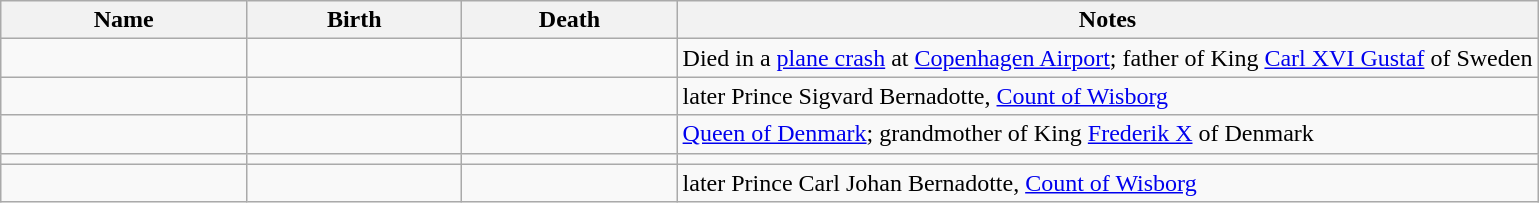<table class="wikitable sortable">
<tr>
<th width="16%">Name</th>
<th width="14%">Birth</th>
<th width="14%">Death</th>
<th width="64%">Notes</th>
</tr>
<tr>
<td></td>
<td></td>
<td></td>
<td>Died in a <a href='#'>plane crash</a> at <a href='#'>Copenhagen Airport</a>; father of King <a href='#'>Carl XVI Gustaf</a> of Sweden</td>
</tr>
<tr>
<td></td>
<td></td>
<td></td>
<td>later Prince Sigvard Bernadotte, <a href='#'>Count of Wisborg</a></td>
</tr>
<tr>
<td></td>
<td></td>
<td></td>
<td><a href='#'>Queen of Denmark</a>; grandmother of King <a href='#'>Frederik X</a> of Denmark</td>
</tr>
<tr>
<td></td>
<td></td>
<td></td>
<td></td>
</tr>
<tr>
<td></td>
<td></td>
<td></td>
<td>later Prince Carl Johan Bernadotte, <a href='#'>Count of Wisborg</a></td>
</tr>
</table>
